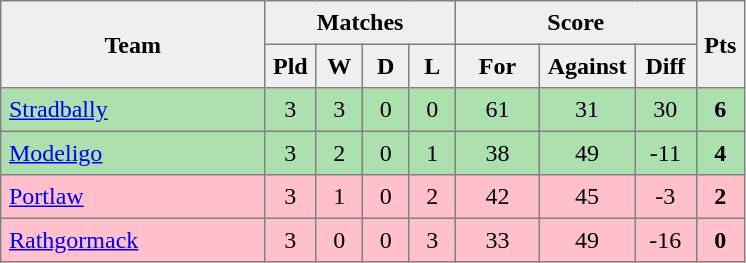<table style=border-collapse:collapse border=1 cellspacing=0 cellpadding=5>
<tr align=center bgcolor=#efefef>
<th rowspan=2 width=165>Team</th>
<th colspan=4>Matches</th>
<th colspan=3>Score</th>
<th rowspan=2width=20>Pts</th>
</tr>
<tr align=center bgcolor=#efefef>
<th width=20>Pld</th>
<th width=20>W</th>
<th width=20>D</th>
<th width=20>L</th>
<th width=45>For</th>
<th width=45>Against</th>
<th width=30>Diff</th>
</tr>
<tr align=center style="background:#ACE1AF;">
<td style="text-align:left;"><a href='#'>Stradbally</a></td>
<td>3</td>
<td>3</td>
<td>0</td>
<td>0</td>
<td>61</td>
<td>31</td>
<td>30</td>
<td><strong>6</strong></td>
</tr>
<tr align=center style="background:#ACE1AF;">
<td style="text-align:left;"><a href='#'>Modeligo</a></td>
<td>3</td>
<td>2</td>
<td>0</td>
<td>1</td>
<td>38</td>
<td>49</td>
<td>-11</td>
<td><strong>4</strong></td>
</tr>
<tr align=center style="background:#FFC0CB;">
<td style="text-align:left;"><a href='#'>Portlaw</a></td>
<td>3</td>
<td>1</td>
<td>0</td>
<td>2</td>
<td>42</td>
<td>45</td>
<td>-3</td>
<td><strong>2</strong></td>
</tr>
<tr align=center style="background:#FFC0CB;">
<td style="text-align:left;"><a href='#'>Rathgormack</a></td>
<td>3</td>
<td>0</td>
<td>0</td>
<td>3</td>
<td>33</td>
<td>49</td>
<td>-16</td>
<td><strong>0</strong></td>
</tr>
</table>
